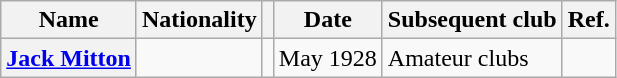<table class="wikitable plainrowheaders">
<tr>
<th scope="col">Name</th>
<th scope="col">Nationality</th>
<th scope="col"></th>
<th scope="col">Date</th>
<th scope="col">Subsequent club</th>
<th scope="col">Ref.</th>
</tr>
<tr>
<th scope="row"><a href='#'>Jack Mitton</a></th>
<td></td>
<td align="center"></td>
<td>May 1928</td>
<td>Amateur clubs</td>
<td align="center"></td>
</tr>
</table>
